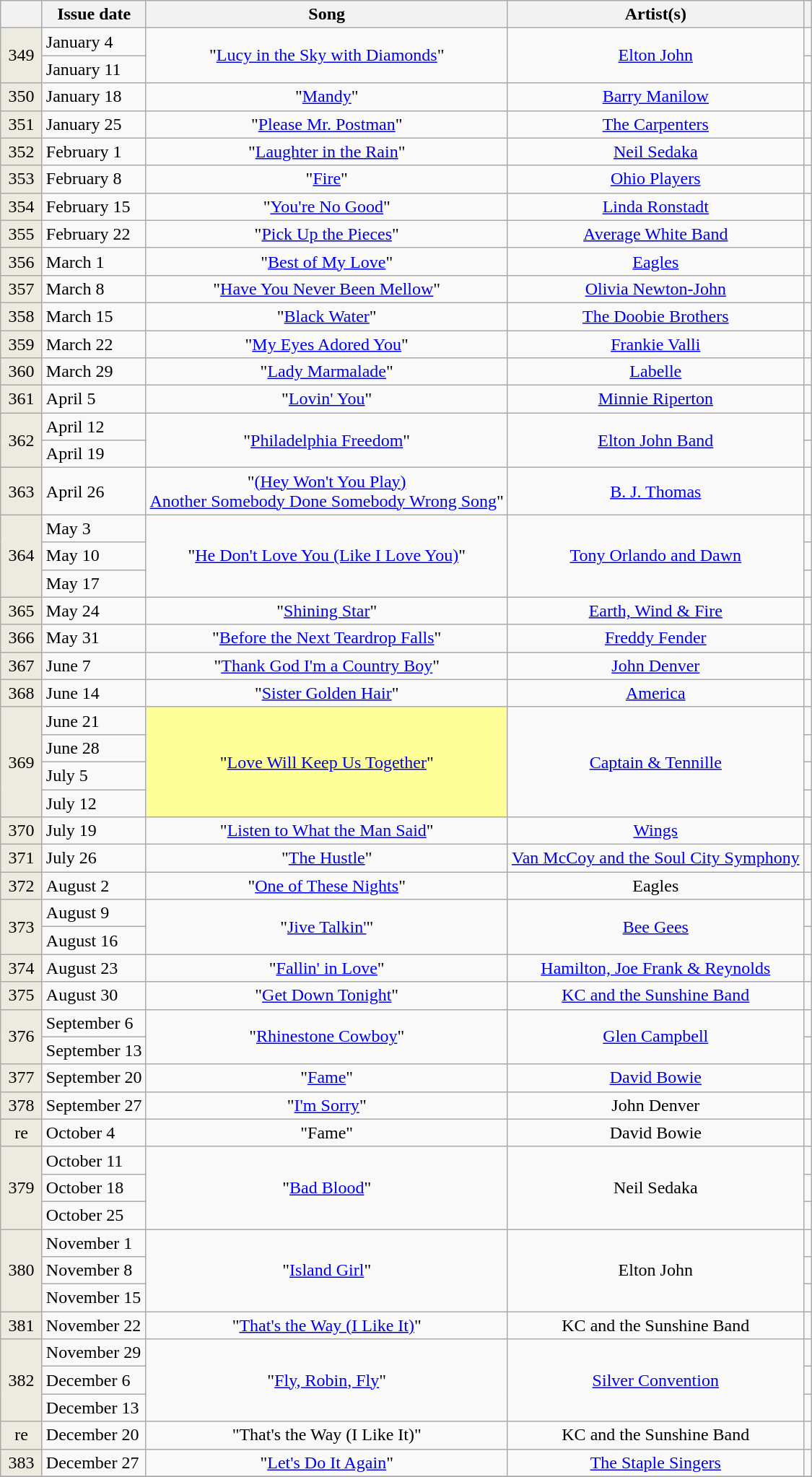<table class="wikitable">
<tr>
<th width=31></th>
<th>Issue date</th>
<th>Song</th>
<th>Artist(s)</th>
<th></th>
</tr>
<tr>
<td align="center" bgcolor=EDEAE0 rowspan=2>349</td>
<td>January 4</td>
<td align="center" rowspan="2">"<a href='#'>Lucy in the Sky with Diamonds</a>"</td>
<td align="center" rowspan="2"><a href='#'>Elton John</a></td>
<td align="center"></td>
</tr>
<tr>
<td>January 11</td>
<td align="center"></td>
</tr>
<tr>
<td align="center" bgcolor=EDEAE0>350</td>
<td>January 18</td>
<td align="center">"<a href='#'>Mandy</a>"</td>
<td align="center"><a href='#'>Barry Manilow</a></td>
<td align="center"></td>
</tr>
<tr>
<td align="center" bgcolor=EDEAE0>351</td>
<td>January 25</td>
<td align="center">"<a href='#'>Please Mr. Postman</a>"</td>
<td align="center"><a href='#'>The Carpenters</a></td>
<td align="center"></td>
</tr>
<tr>
<td align="center" bgcolor=EDEAE0>352</td>
<td>February 1</td>
<td align="center">"<a href='#'>Laughter in the Rain</a>"</td>
<td align="center"><a href='#'>Neil Sedaka</a></td>
<td align="center"></td>
</tr>
<tr>
<td align="center" bgcolor=EDEAE0>353</td>
<td>February 8</td>
<td align="center">"<a href='#'>Fire</a>"</td>
<td align="center"><a href='#'>Ohio Players</a></td>
<td align="center"></td>
</tr>
<tr>
<td align="center" bgcolor=EDEAE0>354</td>
<td>February 15</td>
<td align="center">"<a href='#'>You're No Good</a>"</td>
<td align="center"><a href='#'>Linda Ronstadt</a></td>
<td align="center"></td>
</tr>
<tr>
<td align="center" bgcolor=EDEAE0>355</td>
<td>February 22</td>
<td align="center">"<a href='#'>Pick Up the Pieces</a>"</td>
<td align="center"><a href='#'>Average White Band</a></td>
<td align="center"></td>
</tr>
<tr>
<td align="center" bgcolor=EDEAE0>356</td>
<td>March 1</td>
<td align="center">"<a href='#'>Best of My Love</a>"</td>
<td align="center"><a href='#'>Eagles</a></td>
<td align="center"></td>
</tr>
<tr>
<td align="center" bgcolor=EDEAE0>357</td>
<td>March 8</td>
<td align="center">"<a href='#'>Have You Never Been Mellow</a>"</td>
<td align="center"><a href='#'>Olivia Newton-John</a></td>
<td align="center"></td>
</tr>
<tr>
<td align="center" bgcolor=EDEAE0>358</td>
<td>March 15</td>
<td align="center">"<a href='#'>Black Water</a>"</td>
<td align="center"><a href='#'>The Doobie Brothers</a></td>
<td align="center"></td>
</tr>
<tr>
<td align="center" bgcolor=EDEAE0>359</td>
<td>March 22</td>
<td align="center">"<a href='#'>My Eyes Adored You</a>"</td>
<td align="center"><a href='#'>Frankie Valli</a></td>
<td align="center"></td>
</tr>
<tr>
<td align="center" bgcolor=EDEAE0>360</td>
<td>March 29</td>
<td align="center">"<a href='#'>Lady Marmalade</a>"</td>
<td align="center"><a href='#'>Labelle</a></td>
<td align="center"></td>
</tr>
<tr>
<td align="center" bgcolor=EDEAE0>361</td>
<td>April 5</td>
<td align="center">"<a href='#'>Lovin' You</a>"</td>
<td align="center"><a href='#'>Minnie Riperton</a></td>
<td align="center"></td>
</tr>
<tr>
<td align="center" bgcolor=EDEAE0 rowspan=2>362</td>
<td>April 12</td>
<td align="center" rowspan="2">"<a href='#'>Philadelphia Freedom</a>"</td>
<td align="center" rowspan="2"><a href='#'>Elton John Band</a></td>
<td align="center"></td>
</tr>
<tr>
<td>April 19</td>
<td align="center"></td>
</tr>
<tr>
<td align="center" bgcolor=EDEAE0>363</td>
<td>April 26</td>
<td align="center">"<a href='#'>(Hey Won't You Play) <br>Another Somebody Done Somebody Wrong Song</a>"</td>
<td align="center"><a href='#'>B. J. Thomas</a></td>
<td align="center"></td>
</tr>
<tr>
<td align="center" bgcolor=EDEAE0 rowspan=3>364</td>
<td>May 3</td>
<td align="center" rowspan="3">"<a href='#'>He Don't Love You (Like I Love You)</a>"</td>
<td align="center" rowspan="3"><a href='#'>Tony Orlando and Dawn</a></td>
<td align="center"></td>
</tr>
<tr>
<td>May 10</td>
<td align="center"></td>
</tr>
<tr>
<td>May 17</td>
<td align="center"></td>
</tr>
<tr>
<td align="center" bgcolor=EDEAE0>365</td>
<td>May 24</td>
<td align="center">"<a href='#'>Shining Star</a>"</td>
<td align="center"><a href='#'>Earth, Wind & Fire</a></td>
<td align="center"></td>
</tr>
<tr>
<td align="center" bgcolor=EDEAE0>366</td>
<td>May 31</td>
<td align="center">"<a href='#'>Before the Next Teardrop Falls</a>"</td>
<td align="center"><a href='#'>Freddy Fender</a></td>
<td align="center"></td>
</tr>
<tr>
<td align="center" bgcolor=EDEAE0>367</td>
<td>June 7</td>
<td align="center">"<a href='#'>Thank God I'm a Country Boy</a>"</td>
<td align="center"><a href='#'>John Denver</a></td>
<td align="center"></td>
</tr>
<tr>
<td align="center" bgcolor=EDEAE0>368</td>
<td>June 14</td>
<td align="center">"<a href='#'>Sister Golden Hair</a>"</td>
<td align="center"><a href='#'>America</a></td>
<td align="center"></td>
</tr>
<tr>
<td align="center" bgcolor=EDEAE0 rowspan=4>369</td>
<td>June 21</td>
<td align="center" bgcolor="#ffff99" rowspan="4">"<a href='#'>Love Will Keep Us Together</a>"</td>
<td align="center" rowspan="4"><a href='#'>Captain & Tennille</a></td>
<td align="center"></td>
</tr>
<tr>
<td>June 28</td>
<td align="center"></td>
</tr>
<tr>
<td>July 5</td>
<td align="center"></td>
</tr>
<tr>
<td>July 12</td>
<td align="center"></td>
</tr>
<tr>
<td align="center" bgcolor=EDEAE0>370</td>
<td>July 19</td>
<td align="center">"<a href='#'>Listen to What the Man Said</a>"</td>
<td align="center"><a href='#'>Wings</a></td>
<td align="center"></td>
</tr>
<tr>
<td align="center" bgcolor=EDEAE0>371</td>
<td>July 26</td>
<td align="center">"<a href='#'>The Hustle</a>"</td>
<td align="center"><a href='#'>Van McCoy and the Soul City Symphony</a></td>
<td align="center"></td>
</tr>
<tr>
<td align="center" bgcolor=EDEAE0>372</td>
<td>August 2</td>
<td align="center">"<a href='#'>One of These Nights</a>"</td>
<td align="center">Eagles</td>
<td align="center"></td>
</tr>
<tr>
<td align="center" bgcolor=EDEAE0 rowspan=2>373</td>
<td>August 9</td>
<td align="center" rowspan="2">"<a href='#'>Jive Talkin'</a>"</td>
<td align="center" rowspan="2"><a href='#'>Bee Gees</a></td>
<td align="center"></td>
</tr>
<tr>
<td>August 16</td>
<td align="center"></td>
</tr>
<tr>
<td align="center" bgcolor=EDEAE0>374</td>
<td>August 23</td>
<td align="center">"<a href='#'>Fallin' in Love</a>"</td>
<td align="center"><a href='#'>Hamilton, Joe Frank & Reynolds</a></td>
<td align="center"></td>
</tr>
<tr>
<td align="center" bgcolor=EDEAE0>375</td>
<td>August 30</td>
<td align="center">"<a href='#'>Get Down Tonight</a>"</td>
<td align="center"><a href='#'>KC and the Sunshine Band</a></td>
<td align="center"></td>
</tr>
<tr>
<td align="center" bgcolor=EDEAE0 rowspan=2>376</td>
<td>September 6</td>
<td align="center" rowspan="2">"<a href='#'>Rhinestone Cowboy</a>"</td>
<td align="center" rowspan="2"><a href='#'>Glen Campbell</a></td>
<td align="center"></td>
</tr>
<tr>
<td>September 13</td>
<td align="center"></td>
</tr>
<tr>
<td align="center" bgcolor=EDEAE0>377</td>
<td>September 20</td>
<td align="center">"<a href='#'>Fame</a>"</td>
<td align="center"><a href='#'>David Bowie</a></td>
<td align="center"></td>
</tr>
<tr>
<td align="center" bgcolor=EDEAE0>378</td>
<td>September 27</td>
<td align="center">"<a href='#'>I'm Sorry</a>"</td>
<td align="center">John Denver</td>
<td align="center"></td>
</tr>
<tr>
<td align="center" bgcolor=EDEAE0>re</td>
<td>October 4</td>
<td align="center">"Fame"</td>
<td align="center">David Bowie</td>
<td align="center"></td>
</tr>
<tr>
<td align="center" bgcolor=EDEAE0 rowspan=3>379</td>
<td>October 11</td>
<td align="center" rowspan="3">"<a href='#'>Bad Blood</a>"</td>
<td align="center" rowspan="3">Neil Sedaka</td>
<td align="center"></td>
</tr>
<tr>
<td>October 18</td>
<td align="center"></td>
</tr>
<tr>
<td>October 25</td>
<td align="center"></td>
</tr>
<tr>
<td align="center" bgcolor=EDEAE0 rowspan=3>380</td>
<td>November 1</td>
<td align="center" rowspan="3">"<a href='#'>Island Girl</a>"</td>
<td align="center" rowspan="3">Elton John</td>
<td align="center"></td>
</tr>
<tr>
<td>November 8</td>
<td align="center"></td>
</tr>
<tr>
<td>November 15</td>
<td align="center"></td>
</tr>
<tr>
<td align="center" bgcolor=EDEAE0>381</td>
<td>November 22</td>
<td align="center">"<a href='#'>That's the Way (I Like It)</a>"</td>
<td align="center">KC and the Sunshine Band</td>
<td align="center"></td>
</tr>
<tr>
<td align="center" bgcolor=EDEAE0 rowspan=3>382</td>
<td>November 29</td>
<td align="center" rowspan="3">"<a href='#'>Fly, Robin, Fly</a>"</td>
<td align="center" rowspan="3"><a href='#'>Silver Convention</a></td>
<td align="center"></td>
</tr>
<tr>
<td>December 6</td>
<td align="center"></td>
</tr>
<tr>
<td>December 13</td>
<td align="center"></td>
</tr>
<tr>
<td align="center" bgcolor=EDEAE0>re</td>
<td>December 20</td>
<td align="center">"That's the Way (I Like It)"</td>
<td align="center">KC and the Sunshine Band</td>
<td align="center"></td>
</tr>
<tr>
<td align="center" bgcolor=EDEAE0>383</td>
<td>December 27</td>
<td align="center">"<a href='#'>Let's Do It Again</a>"</td>
<td align="center"><a href='#'>The Staple Singers</a></td>
<td align="center"></td>
</tr>
<tr>
</tr>
</table>
